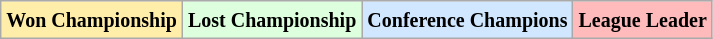<table class="wikitable">
<tr>
<td bgcolor="#ffeeaa"><small><strong>Won Championship</strong></small></td>
<td bgcolor="#ddffdd"><small><strong>Lost Championship</strong></small></td>
<td bgcolor="#d0e7ff"><small><strong>Conference Champions</strong></small></td>
<td bgcolor="#ffbbbb"><small><strong>League Leader</strong></small></td>
</tr>
</table>
